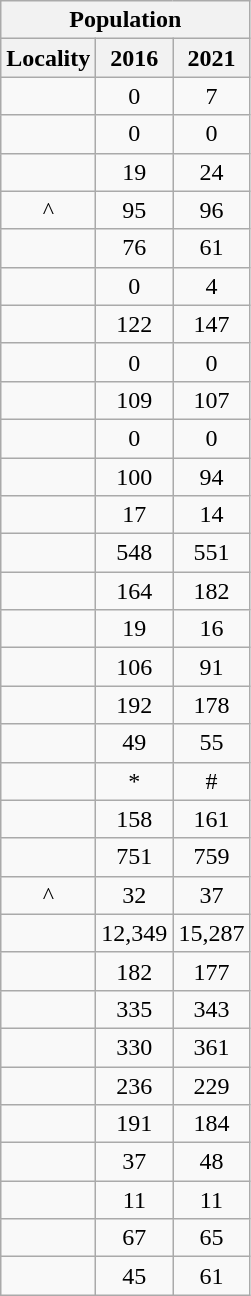<table class="wikitable" style="text-align:center;">
<tr>
<th colspan="3" style="text-align:center;  font-weight:bold">Population</th>
</tr>
<tr>
<th style="text-align:center; background:  font-weight:bold">Locality</th>
<th style="text-align:center; background:  font-weight:bold"><strong>2016</strong></th>
<th style="text-align:center; background:  font-weight:bold"><strong>2021</strong></th>
</tr>
<tr>
<td></td>
<td>0</td>
<td>7</td>
</tr>
<tr>
<td></td>
<td>0</td>
<td>0</td>
</tr>
<tr>
<td></td>
<td>19</td>
<td>24</td>
</tr>
<tr>
<td>^</td>
<td>95</td>
<td>96</td>
</tr>
<tr>
<td></td>
<td>76</td>
<td>61</td>
</tr>
<tr>
<td></td>
<td>0</td>
<td>4</td>
</tr>
<tr>
<td></td>
<td>122</td>
<td>147</td>
</tr>
<tr>
<td></td>
<td>0</td>
<td>0</td>
</tr>
<tr>
<td></td>
<td>109</td>
<td>107</td>
</tr>
<tr>
<td></td>
<td>0</td>
<td>0</td>
</tr>
<tr>
<td></td>
<td>100</td>
<td>94</td>
</tr>
<tr>
<td></td>
<td>17</td>
<td>14</td>
</tr>
<tr>
<td></td>
<td>548</td>
<td>551</td>
</tr>
<tr>
<td></td>
<td>164</td>
<td>182</td>
</tr>
<tr>
<td></td>
<td>19</td>
<td>16</td>
</tr>
<tr>
<td></td>
<td>106</td>
<td>91</td>
</tr>
<tr>
<td></td>
<td>192</td>
<td>178</td>
</tr>
<tr>
<td></td>
<td>49</td>
<td>55</td>
</tr>
<tr>
<td></td>
<td>*</td>
<td>#</td>
</tr>
<tr>
<td></td>
<td>158</td>
<td>161</td>
</tr>
<tr>
<td></td>
<td>751</td>
<td>759</td>
</tr>
<tr>
<td>^</td>
<td>32</td>
<td>37</td>
</tr>
<tr>
<td></td>
<td>12,349</td>
<td>15,287</td>
</tr>
<tr>
<td></td>
<td>182</td>
<td>177</td>
</tr>
<tr>
<td></td>
<td>335</td>
<td>343</td>
</tr>
<tr>
<td></td>
<td>330</td>
<td>361</td>
</tr>
<tr>
<td></td>
<td>236</td>
<td>229</td>
</tr>
<tr>
<td></td>
<td>191</td>
<td>184</td>
</tr>
<tr>
<td></td>
<td>37</td>
<td>48</td>
</tr>
<tr>
<td></td>
<td>11</td>
<td>11</td>
</tr>
<tr>
<td></td>
<td>67</td>
<td>65</td>
</tr>
<tr>
<td></td>
<td>45</td>
<td>61</td>
</tr>
</table>
